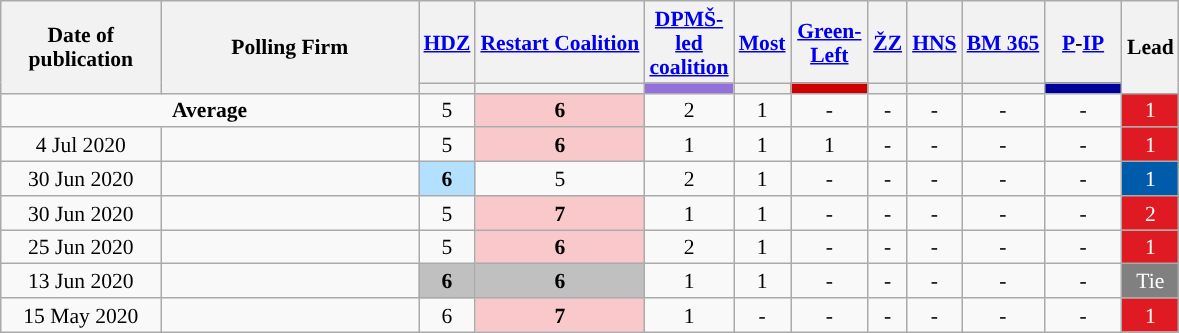<table class="wikitable sortable" style="text-align:center; font-size:90%; line-height:16px;">
<tr style="height:42px;">
<th style="width:100px;" rowspan="2">Date of publication</th>
<th style="width:165px;" rowspan="2">Polling Firm</th>
<th class="unsortable"><a href='#'>HDZ</a></th>
<th class="unsortable"><a href='#'>Restart Coalition</a></th>
<th class="unsortable"><a href='#'>DPMŠ-led coalition</a></th>
<th class="unsortable"><a href='#'>Most</a></th>
<th class="unsortable"><a href='#'>Green-Left</a></th>
<th class="unsortable"><a href='#'>ŽZ</a></th>
<th class="unsortable"><a href='#'>HNS</a></th>
<th class="unsortable"><a href='#'>BM 365</a></th>
<th class="unsortable"><a href='#'>P</a>-<a href='#'>IP</a></th>
<th class="unsortable" style="width:20px;" rowspan="2">Lead</th>
</tr>
<tr>
<th class="unsortable" style="color:inherit;background:"></th>
<th class="unsortable" style="color:inherit;background:"></th>
<th class="unsortable" style="color:inherit;background:#9370db; width:45px;"></th>
<th class="unsortable" style="color:inherit;background:"></th>
<th class="unsortable" style="background:#cc0000" width="45px"></th>
<th class="unsortable" style="color:inherit;background:"></th>
<th class="unsortable" style="color:inherit;background:"></th>
<th class="unsortable" style="color:inherit;background:"></th>
<th class="unsortable" style="color:inherit;background:#00009a; width:45px;"></th>
</tr>
<tr>
<td colspan="2"><strong>Average</strong></td>
<td>5</td>
<td style="background:#F9C8CA"><strong>6</strong></td>
<td>2</td>
<td>1</td>
<td>-</td>
<td>-</td>
<td>-</td>
<td>-</td>
<td>-</td>
<td style="background:#DF1A22; color:white;">1</td>
</tr>
<tr>
<td>4 Jul 2020</td>
<td></td>
<td>5</td>
<td style="background:#F9C8CA"><strong>6</strong></td>
<td>1</td>
<td>1</td>
<td>1</td>
<td>-</td>
<td>-</td>
<td>-</td>
<td>-</td>
<td style="background:#DF1A22; color:white;">1</td>
</tr>
<tr>
<td>30 Jun 2020</td>
<td></td>
<td style="background:#B3E0FF"><strong>6</strong></td>
<td>5</td>
<td>2</td>
<td>1</td>
<td>-</td>
<td>-</td>
<td>-</td>
<td>-</td>
<td>-</td>
<td style="background:#005BAA; color:white;">1</td>
</tr>
<tr>
<td>30 Jun 2020</td>
<td></td>
<td>5</td>
<td style="background:#F9C8CA"><strong>7</strong></td>
<td>1</td>
<td>1</td>
<td>-</td>
<td>-</td>
<td>-</td>
<td>-</td>
<td>-</td>
<td style="background:#DF1A22; color:white;">2</td>
</tr>
<tr>
<td>25 Jun 2020</td>
<td></td>
<td>5</td>
<td style="background:#F9C8CA"><strong>6</strong></td>
<td>2</td>
<td>1</td>
<td>-</td>
<td>-</td>
<td>-</td>
<td>-</td>
<td>-</td>
<td style="background:#DF1A22; color:white;">1</td>
</tr>
<tr>
<td>13 Jun 2020</td>
<td></td>
<td style="background:#C0C0C0"><strong>6</strong></td>
<td style="background:#C0C0C0"><strong>6</strong></td>
<td>1</td>
<td>1</td>
<td>-</td>
<td>-</td>
<td>-</td>
<td>-</td>
<td>-</td>
<td style="background:#808080; color:white;">Tie</td>
</tr>
<tr>
<td>15 May 2020</td>
<td></td>
<td>6</td>
<td style="background:#F9C8CA"><strong>7</strong></td>
<td>1</td>
<td>-</td>
<td>-</td>
<td>-</td>
<td>-</td>
<td>-</td>
<td>-</td>
<td style="background:#DF1A22; color:white;">1</td>
</tr>
</table>
